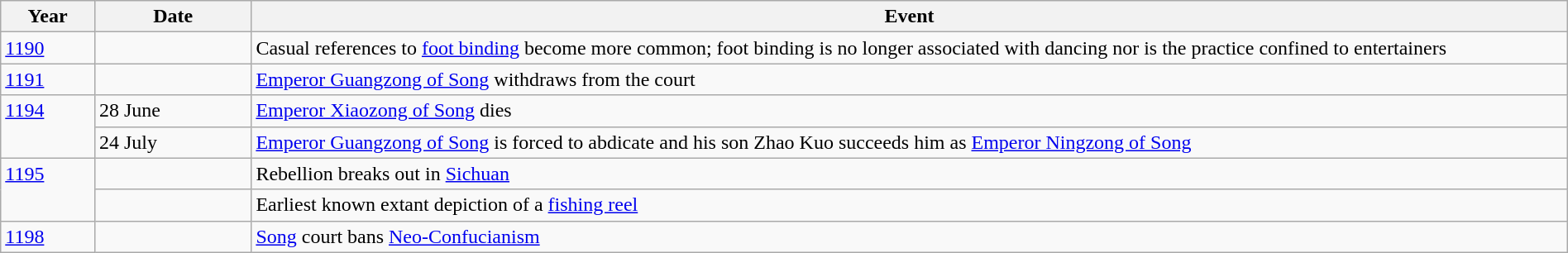<table class="wikitable" width="100%">
<tr>
<th style="width:6%">Year</th>
<th style="width:10%">Date</th>
<th>Event</th>
</tr>
<tr>
<td><a href='#'>1190</a></td>
<td></td>
<td>Casual references to <a href='#'>foot binding</a> become more common; foot binding is no longer associated with dancing nor is the practice confined to entertainers</td>
</tr>
<tr>
<td><a href='#'>1191</a></td>
<td></td>
<td><a href='#'>Emperor Guangzong of Song</a> withdraws from the court</td>
</tr>
<tr>
<td rowspan="2" valign="top"><a href='#'>1194</a></td>
<td>28 June</td>
<td><a href='#'>Emperor Xiaozong of Song</a> dies</td>
</tr>
<tr>
<td>24 July</td>
<td><a href='#'>Emperor Guangzong of Song</a> is forced to abdicate and his son Zhao Kuo succeeds him as <a href='#'>Emperor Ningzong of Song</a></td>
</tr>
<tr>
<td rowspan="2" valign="top"><a href='#'>1195</a></td>
<td></td>
<td>Rebellion breaks out in <a href='#'>Sichuan</a></td>
</tr>
<tr>
<td></td>
<td>Earliest known extant depiction of a <a href='#'>fishing reel</a></td>
</tr>
<tr>
<td><a href='#'>1198</a></td>
<td></td>
<td><a href='#'>Song</a> court bans <a href='#'>Neo-Confucianism</a></td>
</tr>
</table>
